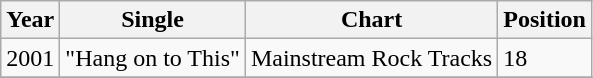<table class="wikitable">
<tr>
<th>Year</th>
<th>Single</th>
<th>Chart</th>
<th>Position</th>
</tr>
<tr>
<td>2001</td>
<td>"Hang on to This"</td>
<td>Mainstream Rock Tracks</td>
<td>18</td>
</tr>
<tr>
</tr>
</table>
